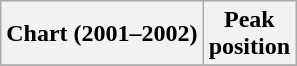<table class="wikitable sortable">
<tr>
<th align="left">Chart (2001–2002)</th>
<th align="center">Peak<br>position</th>
</tr>
<tr>
</tr>
</table>
